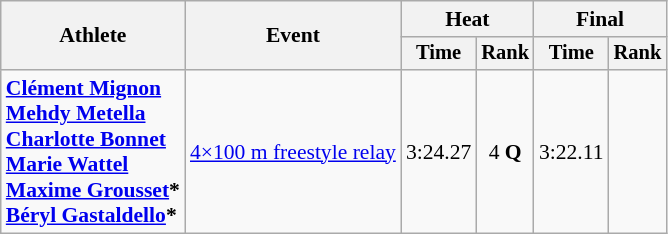<table class="wikitable" style="text-align:center; font-size:90%">
<tr>
<th rowspan=2>Athlete</th>
<th rowspan=2>Event</th>
<th colspan=2>Heat</th>
<th colspan=2>Final</th>
</tr>
<tr style="font-size:95%">
<th>Time</th>
<th>Rank</th>
<th>Time</th>
<th>Rank</th>
</tr>
<tr>
<td align=left><strong><a href='#'>Clément Mignon</a><br><a href='#'>Mehdy Metella</a><br><a href='#'>Charlotte Bonnet</a><br><a href='#'>Marie Wattel</a><br><a href='#'>Maxime Grousset</a>*<br><a href='#'>Béryl Gastaldello</a>*</strong></td>
<td align=left><a href='#'>4×100 m freestyle relay</a></td>
<td>3:24.27</td>
<td>4 <strong>Q</strong></td>
<td>3:22.11</td>
<td></td>
</tr>
</table>
